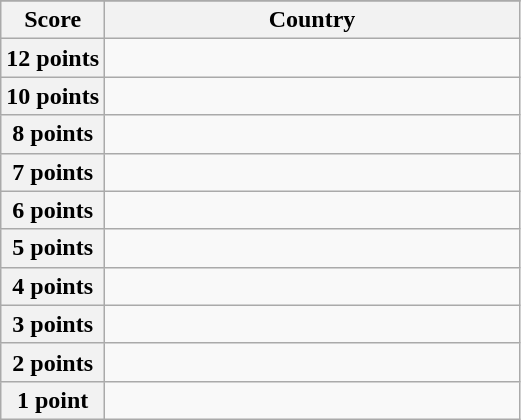<table class="wikitable">
<tr>
</tr>
<tr>
<th scope="col" width="20%">Score</th>
<th scope="col">Country</th>
</tr>
<tr>
<th scope="row">12 points</th>
<td></td>
</tr>
<tr>
<th scope="row">10 points</th>
<td></td>
</tr>
<tr>
<th scope="row">8 points</th>
<td></td>
</tr>
<tr>
<th scope="row">7 points</th>
<td></td>
</tr>
<tr>
<th scope="row">6 points</th>
<td></td>
</tr>
<tr>
<th scope="row">5 points</th>
<td></td>
</tr>
<tr>
<th scope="row">4 points</th>
<td></td>
</tr>
<tr>
<th scope="row">3 points</th>
<td></td>
</tr>
<tr>
<th scope="row">2 points</th>
<td></td>
</tr>
<tr>
<th scope="row">1 point</th>
<td></td>
</tr>
</table>
